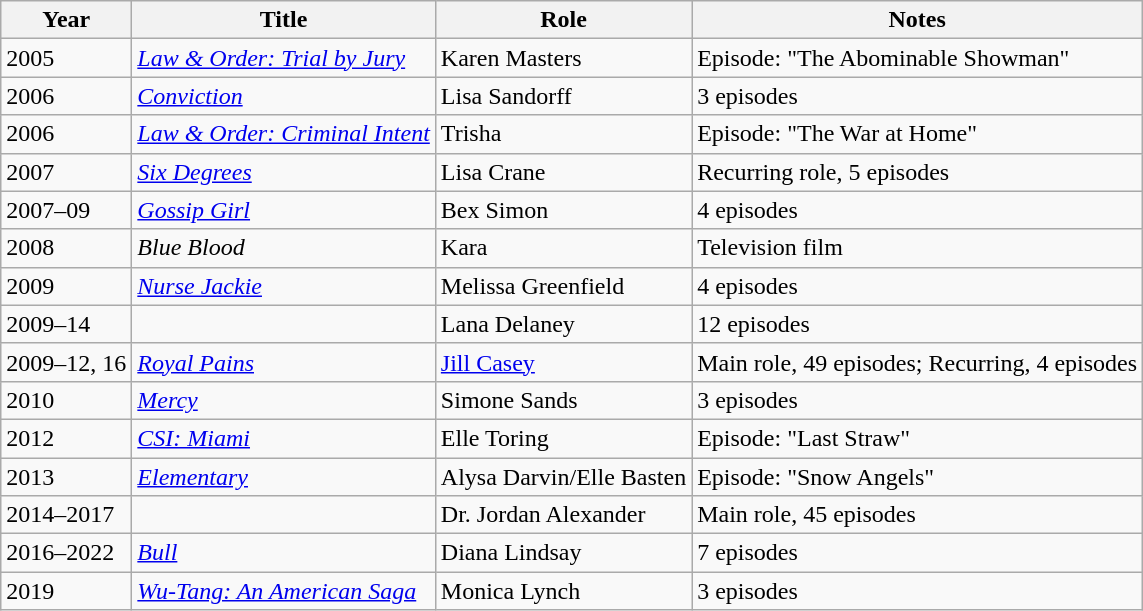<table class="wikitable sortable">
<tr>
<th>Year</th>
<th>Title</th>
<th>Role</th>
<th class="unsortable">Notes</th>
</tr>
<tr>
<td>2005</td>
<td><em><a href='#'>Law & Order: Trial by Jury</a></em></td>
<td>Karen Masters</td>
<td>Episode: "The Abominable Showman"</td>
</tr>
<tr>
<td>2006</td>
<td><em><a href='#'>Conviction</a></em></td>
<td>Lisa Sandorff</td>
<td>3 episodes</td>
</tr>
<tr>
<td>2006</td>
<td><em><a href='#'>Law & Order: Criminal Intent</a></em></td>
<td>Trisha</td>
<td>Episode: "The War at Home"</td>
</tr>
<tr>
<td>2007</td>
<td><em><a href='#'>Six Degrees</a></em></td>
<td>Lisa Crane</td>
<td>Recurring role, 5 episodes</td>
</tr>
<tr>
<td>2007–09</td>
<td><em><a href='#'>Gossip Girl</a></em></td>
<td>Bex Simon</td>
<td>4 episodes</td>
</tr>
<tr>
<td>2008</td>
<td><em>Blue Blood</em></td>
<td>Kara</td>
<td>Television film</td>
</tr>
<tr>
<td>2009</td>
<td><em><a href='#'>Nurse Jackie</a></em></td>
<td>Melissa Greenfield</td>
<td>4 episodes</td>
</tr>
<tr>
<td>2009–14</td>
<td><em></em></td>
<td>Lana Delaney</td>
<td>12 episodes</td>
</tr>
<tr>
<td>2009–12, 16</td>
<td><em><a href='#'>Royal Pains</a></em></td>
<td><a href='#'>Jill Casey</a></td>
<td>Main role, 49 episodes; Recurring, 4 episodes</td>
</tr>
<tr>
<td>2010</td>
<td><em><a href='#'>Mercy</a></em></td>
<td>Simone Sands</td>
<td>3 episodes</td>
</tr>
<tr>
<td>2012</td>
<td><em><a href='#'>CSI: Miami</a></em></td>
<td>Elle Toring</td>
<td>Episode: "Last Straw"</td>
</tr>
<tr>
<td>2013</td>
<td><em><a href='#'>Elementary</a></em></td>
<td>Alysa Darvin/Elle Basten</td>
<td>Episode: "Snow Angels"</td>
</tr>
<tr>
<td>2014–2017</td>
<td><em></em></td>
<td>Dr. Jordan Alexander</td>
<td>Main role, 45 episodes</td>
</tr>
<tr>
<td>2016–2022</td>
<td><em><a href='#'>Bull</a></em></td>
<td>Diana Lindsay</td>
<td>7 episodes</td>
</tr>
<tr>
<td>2019</td>
<td><em><a href='#'>Wu-Tang: An American Saga</a></em></td>
<td>Monica Lynch</td>
<td>3 episodes</td>
</tr>
</table>
